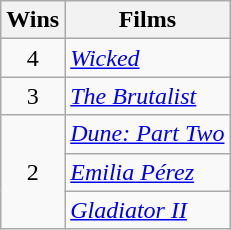<table class="wikitable">
<tr>
<th>Wins</th>
<th>Films</th>
</tr>
<tr>
<td style="text-align:center">4</td>
<td><em><a href='#'>Wicked</a></em></td>
</tr>
<tr>
<td style="text-align:center">3</td>
<td><em><a href='#'>The Brutalist</a></em></td>
</tr>
<tr>
<td rowspan="3" style="text-align:center">2</td>
<td><em><a href='#'>Dune: Part Two</a></em></td>
</tr>
<tr>
<td><em><a href='#'>Emilia Pérez</a></em></td>
</tr>
<tr>
<td><em><a href='#'>Gladiator II</a></em></td>
</tr>
</table>
